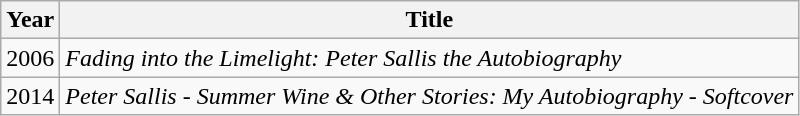<table class="wikitable">
<tr>
<th>Year</th>
<th>Title</th>
</tr>
<tr>
<td>2006</td>
<td><em>Fading into the Limelight: Peter Sallis the Autobiography</em></td>
</tr>
<tr>
<td>2014</td>
<td><em>Peter Sallis - Summer Wine & Other Stories: My Autobiography - Softcover</em></td>
</tr>
</table>
